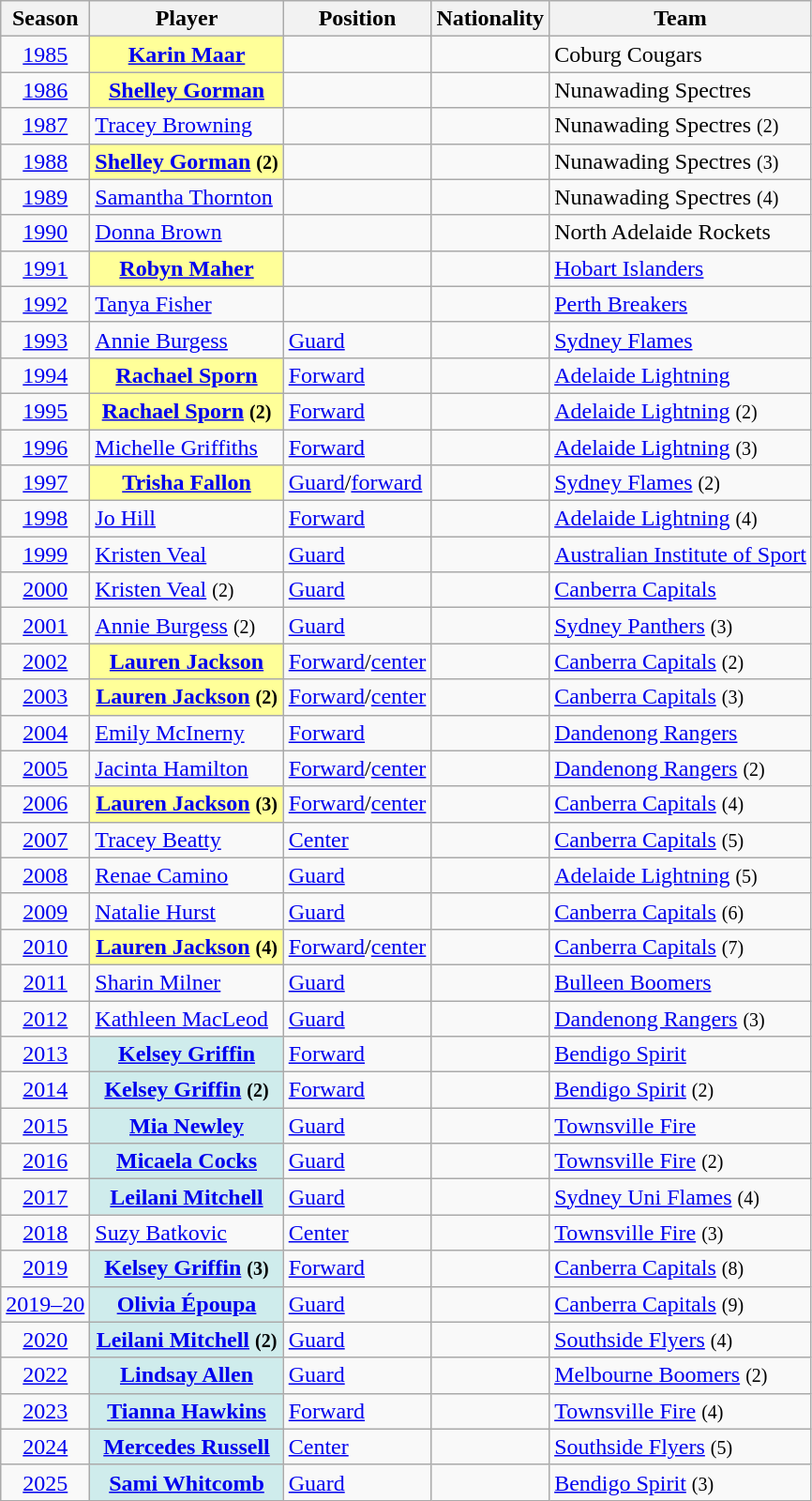<table class="wikitable plainrowheaders sortable" summary="Season (sortable), Player (sortable), Position (sortable), Nationality (sortable) and Team (sortable)">
<tr>
<th scope="col">Season</th>
<th scope="col">Player</th>
<th scope="col">Position</th>
<th scope="col">Nationality</th>
<th scope="col">Team</th>
</tr>
<tr>
<td style="text-align: center"><a href='#'>1985</a></td>
<th scope="row" style="background-color:#FFFF99"><a href='#'>Karin Maar</a></th>
<td></td>
<td></td>
<td>Coburg Cougars</td>
</tr>
<tr>
<td style="text-align: center"><a href='#'>1986</a></td>
<th scope="row" style="background-color:#FFFF99"><a href='#'>Shelley Gorman</a></th>
<td></td>
<td></td>
<td>Nunawading Spectres</td>
</tr>
<tr>
<td style="text-align: center"><a href='#'>1987</a></td>
<td><a href='#'>Tracey Browning</a></td>
<td></td>
<td></td>
<td>Nunawading Spectres <small>(2)</small></td>
</tr>
<tr>
<td style="text-align: center"><a href='#'>1988</a></td>
<th scope="row" style="background-color:#FFFF99"><a href='#'>Shelley Gorman</a> <small>(2)</small></th>
<td></td>
<td></td>
<td>Nunawading Spectres <small>(3)</small></td>
</tr>
<tr>
<td style="text-align: center"><a href='#'>1989</a></td>
<td><a href='#'>Samantha Thornton</a></td>
<td></td>
<td></td>
<td>Nunawading Spectres <small>(4)</small></td>
</tr>
<tr>
<td style="text-align: center"><a href='#'>1990</a></td>
<td><a href='#'>Donna Brown</a></td>
<td></td>
<td></td>
<td>North Adelaide Rockets</td>
</tr>
<tr>
<td style="text-align: center"><a href='#'>1991</a></td>
<th scope="row" style="background-color:#FFFF99"><a href='#'>Robyn Maher</a></th>
<td></td>
<td></td>
<td><a href='#'>Hobart Islanders</a></td>
</tr>
<tr>
<td style="text-align: center"><a href='#'>1992</a></td>
<td><a href='#'>Tanya Fisher</a></td>
<td></td>
<td></td>
<td><a href='#'>Perth Breakers</a></td>
</tr>
<tr>
<td style="text-align: center"><a href='#'>1993</a></td>
<td><a href='#'>Annie Burgess</a></td>
<td><a href='#'>Guard</a></td>
<td></td>
<td><a href='#'>Sydney Flames</a></td>
</tr>
<tr>
<td style="text-align: center"><a href='#'>1994</a></td>
<th scope="row" style="background-color:#FFFF99"><a href='#'>Rachael Sporn</a></th>
<td><a href='#'>Forward</a></td>
<td></td>
<td><a href='#'>Adelaide Lightning</a></td>
</tr>
<tr>
<td style="text-align: center"><a href='#'>1995</a></td>
<th scope="row" style="background-color:#FFFF99"><a href='#'>Rachael Sporn</a> <small>(2)</small></th>
<td><a href='#'>Forward</a></td>
<td></td>
<td><a href='#'>Adelaide Lightning</a> <small>(2)</small></td>
</tr>
<tr>
<td style="text-align: center"><a href='#'>1996</a></td>
<td><a href='#'>Michelle Griffiths</a></td>
<td><a href='#'>Forward</a></td>
<td></td>
<td><a href='#'>Adelaide Lightning</a> <small>(3)</small></td>
</tr>
<tr>
<td style="text-align: center"><a href='#'>1997</a></td>
<th scope="row" style="background-color:#FFFF99"><a href='#'>Trisha Fallon</a></th>
<td><a href='#'>Guard</a>/<a href='#'>forward</a></td>
<td></td>
<td><a href='#'>Sydney Flames</a>  <small>(2)</small></td>
</tr>
<tr>
<td style="text-align: center"><a href='#'>1998</a></td>
<td><a href='#'>Jo Hill</a></td>
<td><a href='#'>Forward</a></td>
<td></td>
<td><a href='#'>Adelaide Lightning</a> <small>(4)</small></td>
</tr>
<tr>
<td style="text-align: center"><a href='#'>1999</a></td>
<td><a href='#'>Kristen Veal</a></td>
<td><a href='#'>Guard</a></td>
<td></td>
<td><a href='#'>Australian Institute of Sport</a></td>
</tr>
<tr>
<td style="text-align: center"><a href='#'>2000</a></td>
<td><a href='#'>Kristen Veal</a> <small>(2)</small></td>
<td><a href='#'>Guard</a></td>
<td></td>
<td><a href='#'>Canberra Capitals</a></td>
</tr>
<tr>
<td style="text-align: center"><a href='#'>2001</a></td>
<td><a href='#'>Annie Burgess</a> <small>(2)</small></td>
<td><a href='#'>Guard</a></td>
<td></td>
<td><a href='#'>Sydney Panthers</a> <small>(3)</small></td>
</tr>
<tr>
<td style="text-align: center"><a href='#'>2002</a></td>
<th scope="row" style="background-color:#FFFF99"><a href='#'>Lauren Jackson</a></th>
<td><a href='#'>Forward</a>/<a href='#'>center</a></td>
<td></td>
<td><a href='#'>Canberra Capitals</a> <small>(2)</small></td>
</tr>
<tr>
<td style="text-align: center"><a href='#'>2003</a></td>
<th scope="row" style="background-color:#FFFF99"><a href='#'>Lauren Jackson</a> <small>(2)</small></th>
<td><a href='#'>Forward</a>/<a href='#'>center</a></td>
<td></td>
<td><a href='#'>Canberra Capitals</a> <small>(3)</small></td>
</tr>
<tr>
<td style="text-align: center"><a href='#'>2004</a></td>
<td><a href='#'>Emily McInerny</a></td>
<td><a href='#'>Forward</a></td>
<td></td>
<td><a href='#'>Dandenong Rangers</a></td>
</tr>
<tr>
<td style="text-align: center"><a href='#'>2005</a></td>
<td><a href='#'>Jacinta Hamilton</a></td>
<td><a href='#'>Forward</a>/<a href='#'>center</a></td>
<td></td>
<td><a href='#'>Dandenong Rangers</a> <small>(2)</small></td>
</tr>
<tr>
<td style="text-align: center"><a href='#'>2006</a></td>
<th scope="row" style="background-color:#FFFF99"><a href='#'>Lauren Jackson</a> <small>(3)</small></th>
<td><a href='#'>Forward</a>/<a href='#'>center</a></td>
<td></td>
<td><a href='#'>Canberra Capitals</a> <small>(4)</small></td>
</tr>
<tr>
<td style="text-align: center"><a href='#'>2007</a></td>
<td><a href='#'>Tracey Beatty</a></td>
<td><a href='#'>Center</a></td>
<td></td>
<td><a href='#'>Canberra Capitals</a> <small>(5)</small></td>
</tr>
<tr>
<td style="text-align: center"><a href='#'>2008</a></td>
<td><a href='#'>Renae Camino</a></td>
<td><a href='#'>Guard</a></td>
<td></td>
<td><a href='#'>Adelaide Lightning</a> <small>(5)</small></td>
</tr>
<tr>
<td style="text-align: center"><a href='#'>2009</a></td>
<td><a href='#'>Natalie Hurst</a></td>
<td><a href='#'>Guard</a></td>
<td></td>
<td><a href='#'>Canberra Capitals</a> <small>(6)</small></td>
</tr>
<tr>
<td style="text-align: center"><a href='#'>2010</a></td>
<th scope="row" style="background-color:#FFFF99"><a href='#'>Lauren Jackson</a> <small>(4)</small></th>
<td><a href='#'>Forward</a>/<a href='#'>center</a></td>
<td></td>
<td><a href='#'>Canberra Capitals</a> <small>(7)</small></td>
</tr>
<tr>
<td style="text-align: center"><a href='#'>2011</a></td>
<td><a href='#'>Sharin Milner</a></td>
<td><a href='#'>Guard</a></td>
<td></td>
<td><a href='#'>Bulleen Boomers</a></td>
</tr>
<tr>
<td style="text-align: center"><a href='#'>2012</a></td>
<td><a href='#'>Kathleen MacLeod</a></td>
<td><a href='#'>Guard</a></td>
<td></td>
<td><a href='#'>Dandenong Rangers</a> <small>(3)</small></td>
</tr>
<tr>
<td style="text-align: center"><a href='#'>2013</a></td>
<th scope="row" style="background-color:#CFECEC"><a href='#'>Kelsey Griffin</a></th>
<td><a href='#'>Forward</a></td>
<td></td>
<td><a href='#'>Bendigo Spirit</a></td>
</tr>
<tr>
<td style="text-align: center"><a href='#'>2014</a></td>
<th scope="row" style="background-color:#CFECEC"><a href='#'>Kelsey Griffin</a> <small>(2)</small></th>
<td><a href='#'>Forward</a></td>
<td></td>
<td><a href='#'>Bendigo Spirit</a> <small>(2)</small></td>
</tr>
<tr>
<td style="text-align: center"><a href='#'>2015</a></td>
<th scope="row" style="background-color:#CFECEC"><a href='#'>Mia Newley</a></th>
<td><a href='#'>Guard</a></td>
<td></td>
<td><a href='#'>Townsville Fire</a></td>
</tr>
<tr>
<td style="text-align: center"><a href='#'>2016</a></td>
<th scope="row" style="background-color:#CFECEC"><a href='#'>Micaela Cocks</a></th>
<td><a href='#'>Guard</a></td>
<td></td>
<td><a href='#'>Townsville Fire</a> <small>(2)</small></td>
</tr>
<tr>
<td style="text-align: center"><a href='#'>2017</a></td>
<th scope="row" style="background-color:#CFECEC"><a href='#'>Leilani Mitchell</a></th>
<td><a href='#'>Guard</a></td>
<td></td>
<td><a href='#'>Sydney Uni Flames</a> <small>(4)</small></td>
</tr>
<tr>
<td style="text-align: center"><a href='#'>2018</a></td>
<td><a href='#'>Suzy Batkovic</a></td>
<td><a href='#'>Center</a></td>
<td></td>
<td><a href='#'>Townsville Fire</a> <small>(3)</small></td>
</tr>
<tr>
<td style="text-align: center"><a href='#'>2019</a></td>
<th scope="row" style="background-color:#CFECEC"><a href='#'>Kelsey Griffin</a> <small>(3)</small></th>
<td><a href='#'>Forward</a></td>
<td></td>
<td><a href='#'>Canberra Capitals</a> <small>(8)</small></td>
</tr>
<tr>
<td style="text-align: center"><a href='#'>2019–20</a></td>
<th scope="row" style="background-color:#CFECEC"><a href='#'>Olivia Époupa</a></th>
<td><a href='#'>Guard</a></td>
<td></td>
<td><a href='#'>Canberra Capitals</a> <small>(9)</small></td>
</tr>
<tr>
<td style="text-align: center"><a href='#'>2020</a></td>
<th scope="row" style="background-color:#CFECEC"><a href='#'>Leilani Mitchell</a> <small>(2)</small></th>
<td><a href='#'>Guard</a></td>
<td></td>
<td><a href='#'>Southside Flyers</a> <small>(4)</small></td>
</tr>
<tr>
<td style="text-align: center"><a href='#'>2022</a></td>
<th scope="row" style="background-color:#CFECEC"><a href='#'>Lindsay Allen</a></th>
<td><a href='#'>Guard</a></td>
<td></td>
<td><a href='#'>Melbourne Boomers</a> <small>(2)</small></td>
</tr>
<tr>
<td style="text-align: center"><a href='#'>2023</a></td>
<th scope="row" style="background-color:#CFECEC"><a href='#'>Tianna Hawkins</a></th>
<td><a href='#'>Forward</a></td>
<td></td>
<td><a href='#'>Townsville Fire</a> <small>(4)</small></td>
</tr>
<tr>
<td style="text-align: center"><a href='#'>2024</a></td>
<th scope="row" style="background-color:#CFECEC"><a href='#'>Mercedes Russell</a></th>
<td><a href='#'>Center</a></td>
<td></td>
<td><a href='#'>Southside Flyers</a> <small>(5)</small></td>
</tr>
<tr>
<td style="text-align: center"><a href='#'>2025</a></td>
<th scope="row" style="background-color:#CFECEC"><a href='#'>Sami Whitcomb</a></th>
<td><a href='#'>Guard</a></td>
<td></td>
<td><a href='#'>Bendigo Spirit</a> <small>(3)</small></td>
</tr>
</table>
